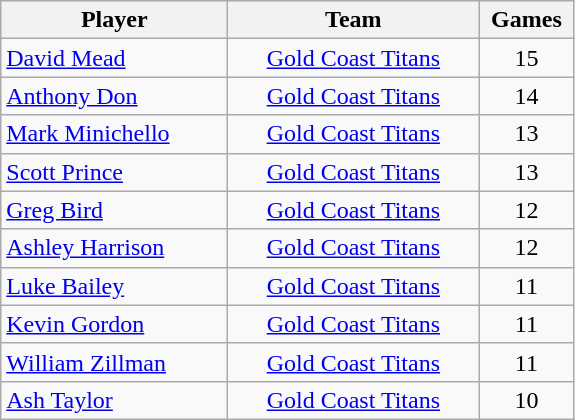<table class="wikitable" style="text-align:center;">
<tr>
<th style="width:9em">Player</th>
<th style="width:10em">Team</th>
<th style="width:3.5em">Games</th>
</tr>
<tr>
<td style="text-align:left;"><a href='#'>David Mead</a></td>
<td> <a href='#'>Gold Coast Titans</a></td>
<td>15</td>
</tr>
<tr>
<td style="text-align:left;"><a href='#'>Anthony Don</a></td>
<td> <a href='#'>Gold Coast Titans</a></td>
<td>14</td>
</tr>
<tr>
<td style="text-align:left;"><a href='#'>Mark Minichello</a></td>
<td> <a href='#'>Gold Coast Titans</a></td>
<td>13</td>
</tr>
<tr>
<td style="text-align:left;"><a href='#'>Scott Prince</a></td>
<td> <a href='#'>Gold Coast Titans</a></td>
<td>13</td>
</tr>
<tr>
<td style="text-align:left;"><a href='#'>Greg Bird</a></td>
<td> <a href='#'>Gold Coast Titans</a></td>
<td>12</td>
</tr>
<tr>
<td style="text-align:left;"><a href='#'>Ashley Harrison</a></td>
<td> <a href='#'>Gold Coast Titans</a></td>
<td>12</td>
</tr>
<tr>
<td style="text-align:left;"><a href='#'>Luke Bailey</a></td>
<td> <a href='#'>Gold Coast Titans</a></td>
<td>11</td>
</tr>
<tr>
<td style="text-align:left;"><a href='#'>Kevin Gordon</a></td>
<td> <a href='#'>Gold Coast Titans</a></td>
<td>11</td>
</tr>
<tr>
<td style="text-align:left;"><a href='#'>William Zillman</a></td>
<td> <a href='#'>Gold Coast Titans</a></td>
<td>11</td>
</tr>
<tr>
<td style="text-align:left;"><a href='#'>Ash Taylor</a></td>
<td> <a href='#'>Gold Coast Titans</a></td>
<td>10</td>
</tr>
</table>
